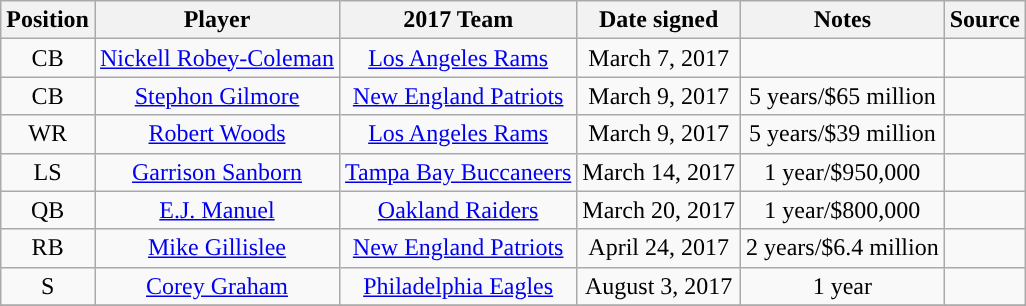<table class="wikitable sortable" style="text-align: center">
<tr>
<th>Position</th>
<th>Player</th>
<th>2017 Team</th>
<th>Date signed</th>
<th>Notes</th>
<th>Source</th>
</tr>
<tr>
<td>CB</td>
<td><a href='#'>Nickell Robey-Coleman</a></td>
<td><a href='#'>Los Angeles Rams</a></td>
<td>March 7, 2017</td>
<td></td>
<td></td>
</tr>
<tr>
<td>CB</td>
<td><a href='#'>Stephon Gilmore</a></td>
<td><a href='#'>New England Patriots</a></td>
<td>March 9, 2017</td>
<td>5 years/$65 million</td>
<td></td>
</tr>
<tr>
<td>WR</td>
<td><a href='#'>Robert Woods</a></td>
<td><a href='#'>Los Angeles Rams</a></td>
<td>March 9, 2017</td>
<td>5 years/$39 million</td>
<td></td>
</tr>
<tr>
<td>LS</td>
<td><a href='#'>Garrison Sanborn</a></td>
<td><a href='#'>Tampa Bay Buccaneers</a></td>
<td>March 14, 2017</td>
<td>1 year/$950,000</td>
<td></td>
</tr>
<tr>
<td>QB</td>
<td><a href='#'>E.J. Manuel</a></td>
<td><a href='#'>Oakland Raiders</a></td>
<td>March 20, 2017</td>
<td>1 year/$800,000</td>
<td></td>
</tr>
<tr>
<td>RB</td>
<td><a href='#'>Mike Gillislee</a></td>
<td><a href='#'>New England Patriots</a></td>
<td>April 24, 2017</td>
<td>2 years/$6.4 million</td>
<td></td>
</tr>
<tr>
<td>S</td>
<td><a href='#'>Corey Graham</a></td>
<td><a href='#'>Philadelphia Eagles</a></td>
<td>August 3, 2017</td>
<td>1 year</td>
<td></td>
</tr>
<tr>
</tr>
</table>
